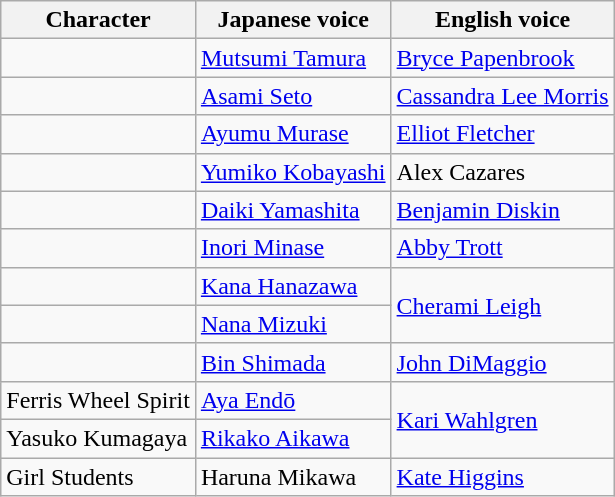<table class="wikitable">
<tr>
<th>Character</th>
<th>Japanese voice</th>
<th>English voice</th>
</tr>
<tr>
<td></td>
<td><a href='#'>Mutsumi Tamura</a></td>
<td><a href='#'>Bryce Papenbrook</a></td>
</tr>
<tr>
<td></td>
<td><a href='#'>Asami Seto</a></td>
<td><a href='#'>Cassandra Lee Morris</a></td>
</tr>
<tr>
<td></td>
<td><a href='#'>Ayumu Murase</a></td>
<td><a href='#'>Elliot Fletcher</a></td>
</tr>
<tr>
<td></td>
<td><a href='#'>Yumiko Kobayashi</a></td>
<td>Alex Cazares</td>
</tr>
<tr>
<td></td>
<td><a href='#'>Daiki Yamashita</a></td>
<td><a href='#'>Benjamin Diskin</a></td>
</tr>
<tr>
<td></td>
<td><a href='#'>Inori Minase</a></td>
<td><a href='#'>Abby Trott</a></td>
</tr>
<tr>
<td></td>
<td><a href='#'>Kana Hanazawa</a></td>
<td rowspan="2"><a href='#'>Cherami Leigh</a></td>
</tr>
<tr>
<td></td>
<td><a href='#'>Nana Mizuki</a></td>
</tr>
<tr>
<td></td>
<td><a href='#'>Bin Shimada</a></td>
<td><a href='#'>John DiMaggio</a></td>
</tr>
<tr>
<td>Ferris Wheel Spirit</td>
<td><a href='#'>Aya Endō</a></td>
<td rowspan="2"><a href='#'>Kari Wahlgren</a></td>
</tr>
<tr>
<td>Yasuko Kumagaya</td>
<td><a href='#'>Rikako Aikawa</a></td>
</tr>
<tr>
<td>Girl Students</td>
<td>Haruna Mikawa</td>
<td><a href='#'>Kate Higgins</a></td>
</tr>
</table>
